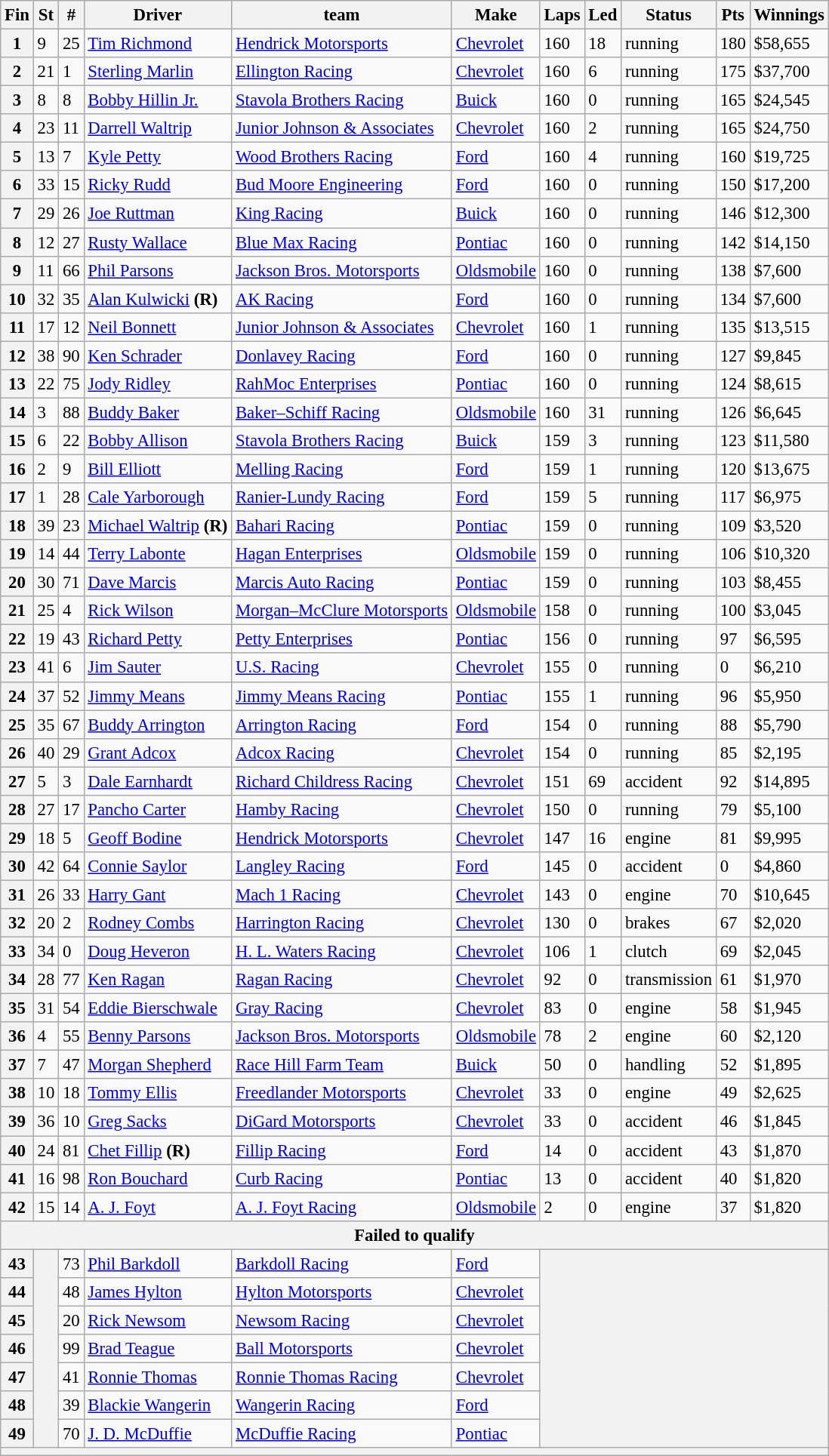<table class="wikitable" style="font-size:95%">
<tr>
<th>Fin</th>
<th>St</th>
<th>#</th>
<th>Driver</th>
<th>team</th>
<th>Make</th>
<th>Laps</th>
<th>Led</th>
<th>Status</th>
<th>Pts</th>
<th>Winnings</th>
</tr>
<tr>
<th>1</th>
<td>9</td>
<td>25</td>
<td><a href='#'>Tim Richmond</a></td>
<td><a href='#'>Hendrick Motorsports</a></td>
<td><a href='#'>Chevrolet</a></td>
<td>160</td>
<td>18</td>
<td>running</td>
<td>180</td>
<td>$58,655</td>
</tr>
<tr>
<th>2</th>
<td>21</td>
<td>1</td>
<td><a href='#'>Sterling Marlin</a></td>
<td><a href='#'>Ellington Racing</a></td>
<td><a href='#'>Chevrolet</a></td>
<td>160</td>
<td>6</td>
<td>running</td>
<td>175</td>
<td>$37,700</td>
</tr>
<tr>
<th>3</th>
<td>8</td>
<td>8</td>
<td><a href='#'>Bobby Hillin Jr.</a></td>
<td><a href='#'>Stavola Brothers Racing</a></td>
<td><a href='#'>Buick</a></td>
<td>160</td>
<td>0</td>
<td>running</td>
<td>165</td>
<td>$24,545</td>
</tr>
<tr>
<th>4</th>
<td>23</td>
<td>11</td>
<td><a href='#'>Darrell Waltrip</a></td>
<td><a href='#'>Junior Johnson & Associates</a></td>
<td><a href='#'>Chevrolet</a></td>
<td>160</td>
<td>2</td>
<td>running</td>
<td>165</td>
<td>$24,750</td>
</tr>
<tr>
<th>5</th>
<td>13</td>
<td>7</td>
<td><a href='#'>Kyle Petty</a></td>
<td><a href='#'>Wood Brothers Racing</a></td>
<td><a href='#'>Ford</a></td>
<td>160</td>
<td>4</td>
<td>running</td>
<td>160</td>
<td>$19,725</td>
</tr>
<tr>
<th>6</th>
<td>33</td>
<td>15</td>
<td><a href='#'>Ricky Rudd</a></td>
<td><a href='#'>Bud Moore Engineering</a></td>
<td><a href='#'>Ford</a></td>
<td>160</td>
<td>0</td>
<td>running</td>
<td>150</td>
<td>$17,200</td>
</tr>
<tr>
<th>7</th>
<td>29</td>
<td>26</td>
<td><a href='#'>Joe Ruttman</a></td>
<td><a href='#'>King Racing</a></td>
<td><a href='#'>Buick</a></td>
<td>160</td>
<td>0</td>
<td>running</td>
<td>146</td>
<td>$12,300</td>
</tr>
<tr>
<th>8</th>
<td>12</td>
<td>27</td>
<td><a href='#'>Rusty Wallace</a></td>
<td><a href='#'>Blue Max Racing</a></td>
<td><a href='#'>Pontiac</a></td>
<td>160</td>
<td>0</td>
<td>running</td>
<td>142</td>
<td>$14,150</td>
</tr>
<tr>
<th>9</th>
<td>11</td>
<td>66</td>
<td><a href='#'>Phil Parsons</a></td>
<td><a href='#'>Jackson Bros. Motorsports</a></td>
<td><a href='#'>Oldsmobile</a></td>
<td>160</td>
<td>0</td>
<td>running</td>
<td>138</td>
<td>$7,600</td>
</tr>
<tr>
<th>10</th>
<td>32</td>
<td>35</td>
<td><a href='#'>Alan Kulwicki</a> <strong>(R)</strong></td>
<td><a href='#'>AK Racing</a></td>
<td><a href='#'>Ford</a></td>
<td>160</td>
<td>0</td>
<td>running</td>
<td>134</td>
<td>$7,600</td>
</tr>
<tr>
<th>11</th>
<td>17</td>
<td>12</td>
<td><a href='#'>Neil Bonnett</a></td>
<td><a href='#'>Junior Johnson & Associates</a></td>
<td><a href='#'>Chevrolet</a></td>
<td>160</td>
<td>1</td>
<td>running</td>
<td>135</td>
<td>$13,515</td>
</tr>
<tr>
<th>12</th>
<td>38</td>
<td>90</td>
<td><a href='#'>Ken Schrader</a></td>
<td><a href='#'>Donlavey Racing</a></td>
<td><a href='#'>Ford</a></td>
<td>160</td>
<td>0</td>
<td>running</td>
<td>127</td>
<td>$9,845</td>
</tr>
<tr>
<th>13</th>
<td>22</td>
<td>75</td>
<td><a href='#'>Jody Ridley</a></td>
<td><a href='#'>RahMoc Enterprises</a></td>
<td><a href='#'>Pontiac</a></td>
<td>160</td>
<td>0</td>
<td>running</td>
<td>124</td>
<td>$8,615</td>
</tr>
<tr>
<th>14</th>
<td>3</td>
<td>88</td>
<td><a href='#'>Buddy Baker</a></td>
<td><a href='#'>Baker–Schiff Racing</a></td>
<td><a href='#'>Oldsmobile</a></td>
<td>160</td>
<td>31</td>
<td>running</td>
<td>126</td>
<td>$6,645</td>
</tr>
<tr>
<th>15</th>
<td>6</td>
<td>22</td>
<td><a href='#'>Bobby Allison</a></td>
<td><a href='#'>Stavola Brothers Racing</a></td>
<td><a href='#'>Buick</a></td>
<td>159</td>
<td>3</td>
<td>running</td>
<td>123</td>
<td>$11,580</td>
</tr>
<tr>
<th>16</th>
<td>2</td>
<td>9</td>
<td><a href='#'>Bill Elliott</a></td>
<td><a href='#'>Melling Racing</a></td>
<td><a href='#'>Ford</a></td>
<td>159</td>
<td>1</td>
<td>running</td>
<td>120</td>
<td>$13,675</td>
</tr>
<tr>
<th>17</th>
<td>1</td>
<td>28</td>
<td><a href='#'>Cale Yarborough</a></td>
<td><a href='#'>Ranier-Lundy Racing</a></td>
<td><a href='#'>Ford</a></td>
<td>159</td>
<td>5</td>
<td>running</td>
<td>117</td>
<td>$6,975</td>
</tr>
<tr>
<th>18</th>
<td>39</td>
<td>23</td>
<td><a href='#'>Michael Waltrip</a> <strong>(R)</strong></td>
<td><a href='#'>Bahari Racing</a></td>
<td><a href='#'>Pontiac</a></td>
<td>159</td>
<td>0</td>
<td>running</td>
<td>109</td>
<td>$3,520</td>
</tr>
<tr>
<th>19</th>
<td>14</td>
<td>44</td>
<td><a href='#'>Terry Labonte</a></td>
<td><a href='#'>Hagan Enterprises</a></td>
<td><a href='#'>Oldsmobile</a></td>
<td>159</td>
<td>0</td>
<td>running</td>
<td>106</td>
<td>$10,320</td>
</tr>
<tr>
<th>20</th>
<td>30</td>
<td>71</td>
<td><a href='#'>Dave Marcis</a></td>
<td><a href='#'>Marcis Auto Racing</a></td>
<td><a href='#'>Pontiac</a></td>
<td>159</td>
<td>0</td>
<td>running</td>
<td>103</td>
<td>$8,455</td>
</tr>
<tr>
<th>21</th>
<td>25</td>
<td>4</td>
<td><a href='#'>Rick Wilson</a></td>
<td><a href='#'>Morgan–McClure Motorsports</a></td>
<td><a href='#'>Oldsmobile</a></td>
<td>158</td>
<td>0</td>
<td>running</td>
<td>100</td>
<td>$3,045</td>
</tr>
<tr>
<th>22</th>
<td>19</td>
<td>43</td>
<td><a href='#'>Richard Petty</a></td>
<td><a href='#'>Petty Enterprises</a></td>
<td><a href='#'>Pontiac</a></td>
<td>156</td>
<td>0</td>
<td>running</td>
<td>97</td>
<td>$6,595</td>
</tr>
<tr>
<th>23</th>
<td>41</td>
<td>6</td>
<td><a href='#'>Jim Sauter</a></td>
<td><a href='#'>U.S. Racing</a></td>
<td><a href='#'>Chevrolet</a></td>
<td>155</td>
<td>0</td>
<td>running</td>
<td>0</td>
<td>$6,210</td>
</tr>
<tr>
<th>24</th>
<td>37</td>
<td>52</td>
<td><a href='#'>Jimmy Means</a></td>
<td><a href='#'>Jimmy Means Racing</a></td>
<td><a href='#'>Pontiac</a></td>
<td>155</td>
<td>1</td>
<td>running</td>
<td>96</td>
<td>$5,950</td>
</tr>
<tr>
<th>25</th>
<td>35</td>
<td>67</td>
<td><a href='#'>Buddy Arrington</a></td>
<td><a href='#'>Arrington Racing</a></td>
<td><a href='#'>Ford</a></td>
<td>154</td>
<td>0</td>
<td>running</td>
<td>88</td>
<td>$5,790</td>
</tr>
<tr>
<th>26</th>
<td>40</td>
<td>29</td>
<td><a href='#'>Grant Adcox</a></td>
<td><a href='#'>Adcox Racing</a></td>
<td><a href='#'>Chevrolet</a></td>
<td>154</td>
<td>0</td>
<td>running</td>
<td>85</td>
<td>$2,195</td>
</tr>
<tr>
<th>27</th>
<td>5</td>
<td>3</td>
<td><a href='#'>Dale Earnhardt</a></td>
<td><a href='#'>Richard Childress Racing</a></td>
<td><a href='#'>Chevrolet</a></td>
<td>151</td>
<td>69</td>
<td>accident</td>
<td>92</td>
<td>$14,895</td>
</tr>
<tr>
<th>28</th>
<td>27</td>
<td>17</td>
<td><a href='#'>Pancho Carter</a></td>
<td><a href='#'>Hamby Racing</a></td>
<td><a href='#'>Chevrolet</a></td>
<td>150</td>
<td>0</td>
<td>running</td>
<td>79</td>
<td>$5,100</td>
</tr>
<tr>
<th>29</th>
<td>18</td>
<td>5</td>
<td><a href='#'>Geoff Bodine</a></td>
<td><a href='#'>Hendrick Motorsports</a></td>
<td><a href='#'>Chevrolet</a></td>
<td>147</td>
<td>16</td>
<td>engine</td>
<td>81</td>
<td>$9,995</td>
</tr>
<tr>
<th>30</th>
<td>42</td>
<td>64</td>
<td><a href='#'>Connie Saylor</a></td>
<td><a href='#'>Langley Racing</a></td>
<td><a href='#'>Ford</a></td>
<td>145</td>
<td>0</td>
<td>accident</td>
<td>0</td>
<td>$4,860</td>
</tr>
<tr>
<th>31</th>
<td>26</td>
<td>33</td>
<td><a href='#'>Harry Gant</a></td>
<td><a href='#'>Mach 1 Racing</a></td>
<td><a href='#'>Chevrolet</a></td>
<td>143</td>
<td>0</td>
<td>engine</td>
<td>70</td>
<td>$10,645</td>
</tr>
<tr>
<th>32</th>
<td>20</td>
<td>2</td>
<td><a href='#'>Rodney Combs</a></td>
<td><a href='#'>Harrington Racing</a></td>
<td><a href='#'>Chevrolet</a></td>
<td>130</td>
<td>0</td>
<td>brakes</td>
<td>67</td>
<td>$2,020</td>
</tr>
<tr>
<th>33</th>
<td>34</td>
<td>0</td>
<td><a href='#'>Doug Heveron</a></td>
<td><a href='#'>H. L. Waters Racing</a></td>
<td><a href='#'>Chevrolet</a></td>
<td>106</td>
<td>1</td>
<td>clutch</td>
<td>69</td>
<td>$2,045</td>
</tr>
<tr>
<th>34</th>
<td>28</td>
<td>77</td>
<td><a href='#'>Ken Ragan</a></td>
<td><a href='#'>Ragan Racing</a></td>
<td><a href='#'>Chevrolet</a></td>
<td>92</td>
<td>0</td>
<td>transmission</td>
<td>61</td>
<td>$1,970</td>
</tr>
<tr>
<th>35</th>
<td>31</td>
<td>54</td>
<td><a href='#'>Eddie Bierschwale</a></td>
<td><a href='#'>Gray Racing</a></td>
<td><a href='#'>Chevrolet</a></td>
<td>83</td>
<td>0</td>
<td>engine</td>
<td>58</td>
<td>$1,945</td>
</tr>
<tr>
<th>36</th>
<td>4</td>
<td>55</td>
<td><a href='#'>Benny Parsons</a></td>
<td><a href='#'>Jackson Bros. Motorsports</a></td>
<td><a href='#'>Oldsmobile</a></td>
<td>78</td>
<td>2</td>
<td>engine</td>
<td>60</td>
<td>$2,120</td>
</tr>
<tr>
<th>37</th>
<td>7</td>
<td>47</td>
<td><a href='#'>Morgan Shepherd</a></td>
<td><a href='#'>Race Hill Farm Team</a></td>
<td><a href='#'>Buick</a></td>
<td>50</td>
<td>0</td>
<td>handling</td>
<td>52</td>
<td>$1,895</td>
</tr>
<tr>
<th>38</th>
<td>10</td>
<td>18</td>
<td><a href='#'>Tommy Ellis</a></td>
<td><a href='#'>Freedlander Motorsports</a></td>
<td><a href='#'>Chevrolet</a></td>
<td>33</td>
<td>0</td>
<td>engine</td>
<td>49</td>
<td>$2,625</td>
</tr>
<tr>
<th>39</th>
<td>36</td>
<td>10</td>
<td><a href='#'>Greg Sacks</a></td>
<td><a href='#'>DiGard Motorsports</a></td>
<td><a href='#'>Chevrolet</a></td>
<td>33</td>
<td>0</td>
<td>accident</td>
<td>46</td>
<td>$1,845</td>
</tr>
<tr>
<th>40</th>
<td>24</td>
<td>81</td>
<td><a href='#'>Chet Fillip</a> <strong>(R)</strong></td>
<td><a href='#'>Fillip Racing</a></td>
<td><a href='#'>Ford</a></td>
<td>14</td>
<td>0</td>
<td>accident</td>
<td>43</td>
<td>$1,870</td>
</tr>
<tr>
<th>41</th>
<td>16</td>
<td>98</td>
<td><a href='#'>Ron Bouchard</a></td>
<td><a href='#'>Curb Racing</a></td>
<td><a href='#'>Pontiac</a></td>
<td>13</td>
<td>0</td>
<td>accident</td>
<td>40</td>
<td>$1,820</td>
</tr>
<tr>
<th>42</th>
<td>15</td>
<td>14</td>
<td><a href='#'>A. J. Foyt</a></td>
<td><a href='#'>A. J. Foyt Racing</a></td>
<td><a href='#'>Oldsmobile</a></td>
<td>2</td>
<td>0</td>
<td>engine</td>
<td>37</td>
<td>$1,820</td>
</tr>
<tr>
<th colspan="11">Failed to qualify</th>
</tr>
<tr>
<th>43</th>
<th rowspan="7"></th>
<td>73</td>
<td><a href='#'>Phil Barkdoll</a></td>
<td><a href='#'>Barkdoll Racing</a></td>
<td><a href='#'>Ford</a></td>
<th colspan="5" rowspan="7"></th>
</tr>
<tr>
<th>44</th>
<td>48</td>
<td><a href='#'>James Hylton</a></td>
<td><a href='#'>Hylton Motorsports</a></td>
<td><a href='#'>Chevrolet</a></td>
</tr>
<tr>
<th>45</th>
<td>20</td>
<td><a href='#'>Rick Newsom</a></td>
<td><a href='#'>Newsom Racing</a></td>
<td><a href='#'>Chevrolet</a></td>
</tr>
<tr>
<th>46</th>
<td>99</td>
<td><a href='#'>Brad Teague</a></td>
<td><a href='#'>Ball Motorsports</a></td>
<td><a href='#'>Chevrolet</a></td>
</tr>
<tr>
<th>47</th>
<td>41</td>
<td><a href='#'>Ronnie Thomas</a></td>
<td><a href='#'>Ronnie Thomas Racing</a></td>
<td><a href='#'>Chevrolet</a></td>
</tr>
<tr>
<th>48</th>
<td>39</td>
<td><a href='#'>Blackie Wangerin</a></td>
<td><a href='#'>Wangerin Racing</a></td>
<td><a href='#'>Ford</a></td>
</tr>
<tr>
<th>49</th>
<td>70</td>
<td><a href='#'>J. D. McDuffie</a></td>
<td><a href='#'>McDuffie Racing</a></td>
<td><a href='#'>Pontiac</a></td>
</tr>
<tr>
<th colspan="11"></th>
</tr>
</table>
